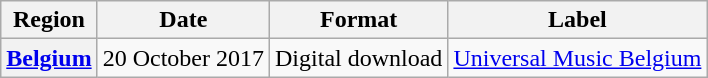<table class="wikitable sortable plainrowheaders">
<tr>
<th scope="col">Region</th>
<th scope="col">Date</th>
<th scope="col">Format</th>
<th scope="col">Label</th>
</tr>
<tr>
<th scope="row"><a href='#'>Belgium</a></th>
<td>20 October 2017</td>
<td>Digital download</td>
<td><a href='#'>Universal Music Belgium</a></td>
</tr>
</table>
